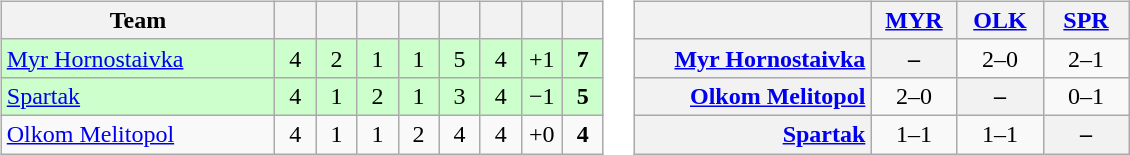<table>
<tr>
<td><br><table class="wikitable" style="text-align: center;">
<tr>
<th width=175>Team</th>
<th width=20></th>
<th width=20></th>
<th width=20></th>
<th width=20></th>
<th width=20></th>
<th width=20></th>
<th width=20></th>
<th width=20></th>
</tr>
<tr bgcolor="ccffcc">
<td align=left><a href='#'>Myr Hornostaivka</a></td>
<td>4</td>
<td>2</td>
<td>1</td>
<td>1</td>
<td>5</td>
<td>4</td>
<td>+1</td>
<td><strong>7</strong></td>
</tr>
<tr bgcolor="ccffcc">
<td align=left><a href='#'>Spartak</a></td>
<td>4</td>
<td>1</td>
<td>2</td>
<td>1</td>
<td>3</td>
<td>4</td>
<td>−1</td>
<td><strong>5</strong></td>
</tr>
<tr>
<td align=left><a href='#'>Olkom Melitopol</a></td>
<td>4</td>
<td>1</td>
<td>1</td>
<td>2</td>
<td>4</td>
<td>4</td>
<td>+0</td>
<td><strong>4</strong></td>
</tr>
</table>
</td>
<td><br><table class="wikitable" style="text-align:center">
<tr>
<th width="150"> </th>
<th width="50"><a href='#'>MYR</a></th>
<th width="50"><a href='#'>OLK</a></th>
<th width="50"><a href='#'>SPR</a></th>
</tr>
<tr>
<th style="text-align:right;"><a href='#'>Myr Hornostaivka</a></th>
<th>–</th>
<td title="Myr v Spartak">2–0</td>
<td title="Myr v Olkom">2–1</td>
</tr>
<tr>
<th style="text-align:right;"><a href='#'>Olkom Melitopol</a></th>
<td title="Olkom v Myr">2–0</td>
<th>–</th>
<td title="Olkom v Spartak">0–1</td>
</tr>
<tr>
<th style="text-align:right;"><a href='#'>Spartak</a></th>
<td title="Spartak v Myr">1–1</td>
<td title="Spartak v Olkom">1–1</td>
<th>–</th>
</tr>
</table>
</td>
</tr>
</table>
